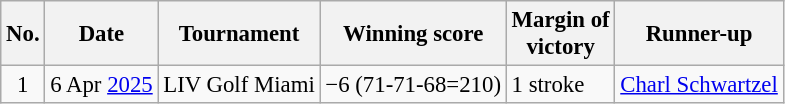<table class="wikitable" style="font-size:95%;">
<tr>
<th>No.</th>
<th>Date</th>
<th>Tournament</th>
<th>Winning score</th>
<th>Margin of<br>victory</th>
<th>Runner-up</th>
</tr>
<tr>
<td align=center>1</td>
<td align=right>6 Apr <a href='#'>2025</a></td>
<td>LIV Golf Miami</td>
<td>−6 (71-71-68=210)</td>
<td>1 stroke</td>
<td> <a href='#'>Charl Schwartzel</a></td>
</tr>
</table>
